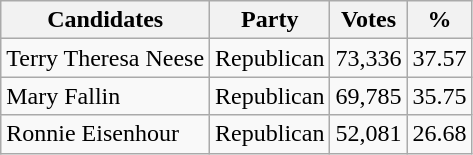<table class="wikitable">
<tr>
<th>Candidates</th>
<th>Party</th>
<th>Votes</th>
<th>%</th>
</tr>
<tr>
<td>Terry Theresa Neese</td>
<td>Republican</td>
<td>73,336</td>
<td>37.57</td>
</tr>
<tr>
<td>Mary Fallin</td>
<td>Republican</td>
<td>69,785</td>
<td>35.75</td>
</tr>
<tr>
<td>Ronnie Eisenhour</td>
<td>Republican</td>
<td>52,081</td>
<td>26.68</td>
</tr>
</table>
